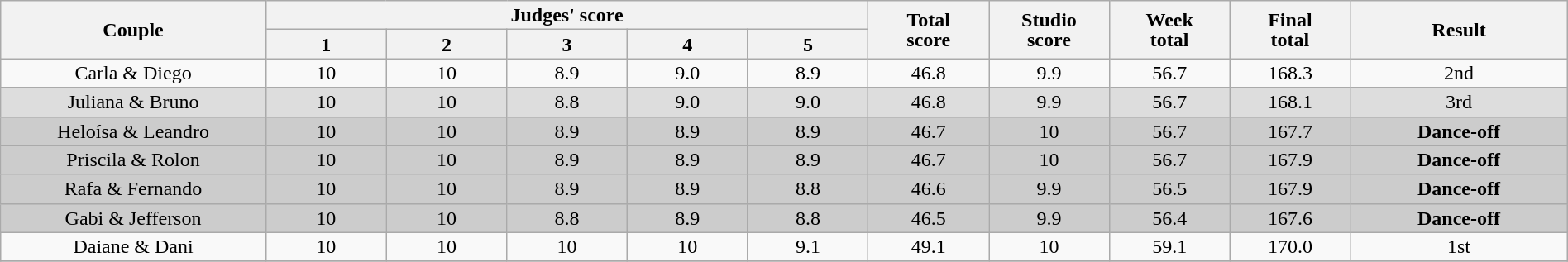<table class="wikitable" style="font-size:100%; line-height:16px; text-align:center" width="100%">
<tr>
<th rowspan=2 width="11.00%">Couple</th>
<th colspan=5 width="25.00%">Judges' score</th>
<th rowspan=2 width="05.00%">Total<br>score</th>
<th rowspan=2 width="05.00%">Studio<br>score</th>
<th rowspan=2 width="05.00%">Week<br>total</th>
<th rowspan=2 width="05.00%">Final<br>total</th>
<th rowspan=2 width="09.00%">Result<br></th>
</tr>
<tr>
<th width="05.00%">1</th>
<th width="05.00%">2</th>
<th width="05.00%">3</th>
<th width="05.00%">4</th>
<th width="05.00%">5</th>
</tr>
<tr>
<td>Carla & Diego</td>
<td>10</td>
<td>10</td>
<td>8.9</td>
<td>9.0</td>
<td>8.9</td>
<td>46.8</td>
<td>9.9</td>
<td>56.7</td>
<td>168.3</td>
<td>2nd</td>
</tr>
<tr bgcolor="DDDDDD">
<td>Juliana & Bruno</td>
<td>10</td>
<td>10</td>
<td>8.8</td>
<td>9.0</td>
<td>9.0</td>
<td>46.8</td>
<td>9.9</td>
<td>56.7</td>
<td>168.1</td>
<td>3rd</td>
</tr>
<tr bgcolor="CCCCCC">
<td>Heloísa & Leandro</td>
<td>10</td>
<td>10</td>
<td>8.9</td>
<td>8.9</td>
<td>8.9</td>
<td>46.7</td>
<td>10</td>
<td>56.7</td>
<td>167.7</td>
<td><strong>Dance-off</strong></td>
</tr>
<tr bgcolor="CCCCCC">
<td>Priscila & Rolon</td>
<td>10</td>
<td>10</td>
<td>8.9</td>
<td>8.9</td>
<td>8.9</td>
<td>46.7</td>
<td>10</td>
<td>56.7</td>
<td>167.9</td>
<td><strong>Dance-off</strong></td>
</tr>
<tr bgcolor="CCCCCC">
<td>Rafa & Fernando</td>
<td>10</td>
<td>10</td>
<td>8.9</td>
<td>8.9</td>
<td>8.8</td>
<td>46.6</td>
<td>9.9</td>
<td>56.5</td>
<td>167.9</td>
<td><strong>Dance-off</strong></td>
</tr>
<tr bgcolor="CCCCCC">
<td>Gabi & Jefferson</td>
<td>10</td>
<td>10</td>
<td>8.8</td>
<td>8.9</td>
<td>8.8</td>
<td>46.5</td>
<td>9.9</td>
<td>56.4</td>
<td>167.6</td>
<td><strong>Dance-off</strong></td>
</tr>
<tr>
<td>Daiane & Dani</td>
<td>10</td>
<td>10</td>
<td>10</td>
<td>10</td>
<td>9.1</td>
<td>49.1</td>
<td>10</td>
<td>59.1</td>
<td>170.0</td>
<td>1st</td>
</tr>
<tr>
</tr>
</table>
